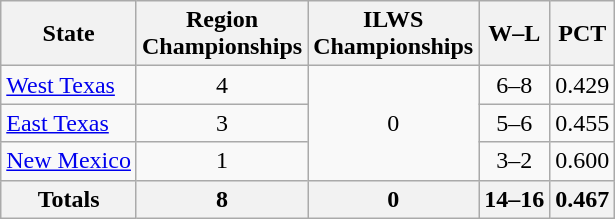<table class="wikitable">
<tr>
<th>State</th>
<th>Region<br>Championships</th>
<th>ILWS<br>Championships</th>
<th>W–L</th>
<th>PCT</th>
</tr>
<tr>
<td> <a href='#'>West Texas</a></td>
<td align=center>4</td>
<td align=center rowspan=3>0</td>
<td align=center>6–8</td>
<td align=center>0.429</td>
</tr>
<tr>
<td> <a href='#'>East Texas</a></td>
<td align=center>3</td>
<td align=center>5–6</td>
<td align=center>0.455</td>
</tr>
<tr>
<td> <a href='#'>New Mexico</a></td>
<td align=center>1</td>
<td align=center>3–2</td>
<td align=center>0.600</td>
</tr>
<tr>
<th>Totals</th>
<th>8</th>
<th>0</th>
<th>14–16</th>
<th>0.467</th>
</tr>
</table>
